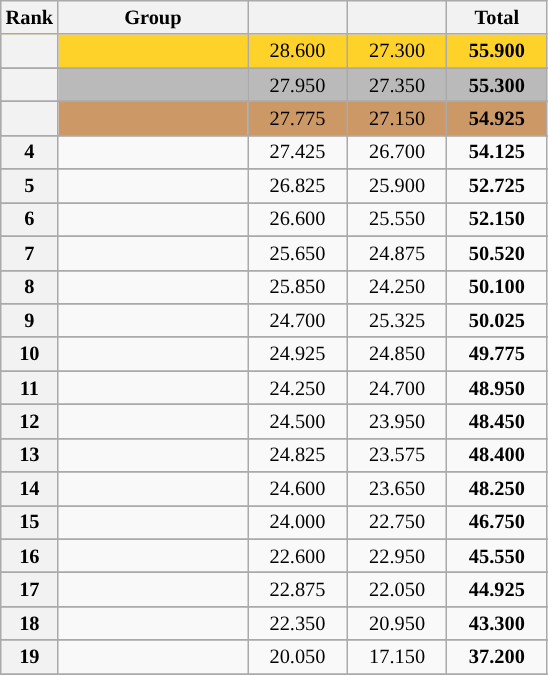<table class="wikitable sortable" style="text-align:center; font-size:85%">
<tr>
<th scope="col" style="width:20px;">Rank</th>
<th ! scope="col" style="width:120px;">Group</th>
<th ! scope="col" style="width:60px;"></th>
<th ! scope="col" style="width:60px;"></th>
<th ! scope="col" style="width:60px;">Total</th>
</tr>
<tr style="background:#ffd229;">
<th scope=row style="text-align:center"></th>
<td style="text-align:left;"></td>
<td>28.600</td>
<td>27.300</td>
<td><strong>55.900</strong></td>
</tr>
<tr style="background:#ffd229;">
</tr>
<tr style="background:#bababa;">
<th scope=row style="text-align:center"></th>
<td style="text-align:left;"></td>
<td>27.950</td>
<td>27.350</td>
<td><strong>55.300</strong></td>
</tr>
<tr style="background:#bababa;">
</tr>
<tr style="background:#cc9966;">
<th scope=row style="text-align:center"></th>
<td style="text-align:left;"></td>
<td>27.775</td>
<td>27.150</td>
<td><strong>54.925</strong></td>
</tr>
<tr style="background:#cc9966;">
</tr>
<tr>
<th scope=row style="text-align:center">4</th>
<td style="text-align:left;"></td>
<td>27.425</td>
<td>26.700</td>
<td><strong>54.125</strong></td>
</tr>
<tr style="background:#e5e5e5;">
</tr>
<tr>
<th scope=row style="text-align:center">5</th>
<td style="text-align:left;"></td>
<td>26.825</td>
<td>25.900</td>
<td><strong>52.725</strong></td>
</tr>
<tr style="background:#e5e5e5;">
</tr>
<tr>
<th scope=row style="text-align:center">6</th>
<td style="text-align:left;"></td>
<td>26.600</td>
<td>25.550</td>
<td><strong>52.150</strong></td>
</tr>
<tr style="background:#e5e5e5;">
</tr>
<tr>
<th scope=row style="text-align:center">7</th>
<td style="text-align:left;"></td>
<td>25.650</td>
<td>24.875</td>
<td><strong>50.520</strong></td>
</tr>
<tr style="background:#e5e5e5;">
</tr>
<tr>
<th scope=row style="text-align:center">8</th>
<td style="text-align:left;"></td>
<td>25.850</td>
<td>24.250</td>
<td><strong>50.100</strong></td>
</tr>
<tr style="background:#e5e5e5;">
</tr>
<tr>
<th scope=row style="text-align:center">9</th>
<td style="text-align:left;"></td>
<td>24.700</td>
<td>25.325</td>
<td><strong>50.025</strong></td>
</tr>
<tr style="background:#e5e5e5;">
</tr>
<tr>
<th scope=row style="text-align:center">10</th>
<td style="text-align:left;"></td>
<td>24.925</td>
<td>24.850</td>
<td><strong>49.775</strong></td>
</tr>
<tr style="background:#e5e5e5;">
</tr>
<tr>
<th scope=row style="text-align:center">11</th>
<td style="text-align:left;"></td>
<td>24.250</td>
<td>24.700</td>
<td><strong>48.950</strong></td>
</tr>
<tr style="background:#e5e5e5;">
</tr>
<tr>
<th scope=row style="text-align:center">12</th>
<td style="text-align:left;"></td>
<td>24.500</td>
<td>23.950</td>
<td><strong>48.450</strong></td>
</tr>
<tr style="background:#e5e5e5;">
</tr>
<tr>
<th scope=row style="text-align:center">13</th>
<td style="text-align:left;"></td>
<td>24.825</td>
<td>23.575</td>
<td><strong>48.400</strong></td>
</tr>
<tr style="background:#e5e5e5;">
</tr>
<tr>
<th scope=row style="text-align:center">14</th>
<td style="text-align:left;"></td>
<td>24.600</td>
<td>23.650</td>
<td><strong>48.250</strong></td>
</tr>
<tr style="background:#e5e5e5;">
</tr>
<tr>
<th scope=row style="text-align:center">15</th>
<td style="text-align:left;"></td>
<td>24.000</td>
<td>22.750</td>
<td><strong>46.750</strong></td>
</tr>
<tr style="background:#e5e5e5;">
</tr>
<tr>
<th scope=row style="text-align:center">16</th>
<td style="text-align:left;"></td>
<td>22.600</td>
<td>22.950</td>
<td><strong>45.550</strong></td>
</tr>
<tr style="background:#e5e5e5;">
</tr>
<tr>
<th scope=row style="text-align:center">17</th>
<td style="text-align:left;"></td>
<td>22.875</td>
<td>22.050</td>
<td><strong>44.925</strong></td>
</tr>
<tr style="background:#e5e5e5;">
</tr>
<tr>
<th scope=row style="text-align:center">18</th>
<td style="text-align:left;"></td>
<td>22.350</td>
<td>20.950</td>
<td><strong>43.300</strong></td>
</tr>
<tr style="background:#e5e5e5;">
</tr>
<tr>
<th scope=row style="text-align:center">19</th>
<td style="text-align:left;"></td>
<td>20.050</td>
<td>17.150</td>
<td><strong>37.200</strong></td>
</tr>
<tr style="background:#e5e5e5;">
</tr>
</table>
